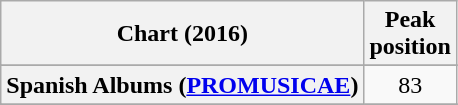<table class="wikitable sortable plainrowheaders" style="text-align:center">
<tr>
<th scope="col">Chart (2016)</th>
<th scope="col">Peak<br> position</th>
</tr>
<tr>
</tr>
<tr>
</tr>
<tr>
</tr>
<tr>
</tr>
<tr>
</tr>
<tr>
</tr>
<tr>
</tr>
<tr>
</tr>
<tr>
</tr>
<tr>
<th scope="row">Spanish Albums (<a href='#'>PROMUSICAE</a>)</th>
<td>83</td>
</tr>
<tr>
</tr>
<tr>
</tr>
<tr>
</tr>
<tr>
</tr>
</table>
